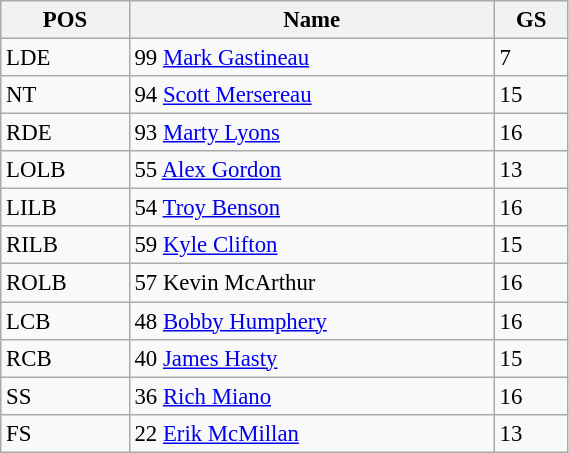<table class="wikitable" style="width:30%; text-align:center; font-size:95%; text-align:left;">
<tr>
<th><strong>POS</strong></th>
<th><strong>Name</strong></th>
<th><strong>GS</strong></th>
</tr>
<tr>
<td>LDE</td>
<td>99 <a href='#'>Mark Gastineau</a></td>
<td>7</td>
</tr>
<tr>
<td>NT</td>
<td>94 <a href='#'>Scott Mersereau</a></td>
<td>15</td>
</tr>
<tr>
<td>RDE</td>
<td>93 <a href='#'>Marty Lyons</a></td>
<td>16</td>
</tr>
<tr>
<td>LOLB</td>
<td>55 <a href='#'>Alex Gordon</a></td>
<td>13</td>
</tr>
<tr>
<td>LILB</td>
<td>54 <a href='#'>Troy Benson</a></td>
<td>16</td>
</tr>
<tr>
<td>RILB</td>
<td>59 <a href='#'>Kyle Clifton</a></td>
<td>15</td>
</tr>
<tr>
<td>ROLB</td>
<td>57 Kevin McArthur</td>
<td>16</td>
</tr>
<tr>
<td>LCB</td>
<td>48 <a href='#'>Bobby Humphery</a></td>
<td>16</td>
</tr>
<tr>
<td>RCB</td>
<td>40 <a href='#'>James Hasty</a></td>
<td>15</td>
</tr>
<tr>
<td>SS</td>
<td>36 <a href='#'>Rich Miano</a></td>
<td>16</td>
</tr>
<tr>
<td>FS</td>
<td>22 <a href='#'>Erik McMillan</a></td>
<td>13</td>
</tr>
</table>
